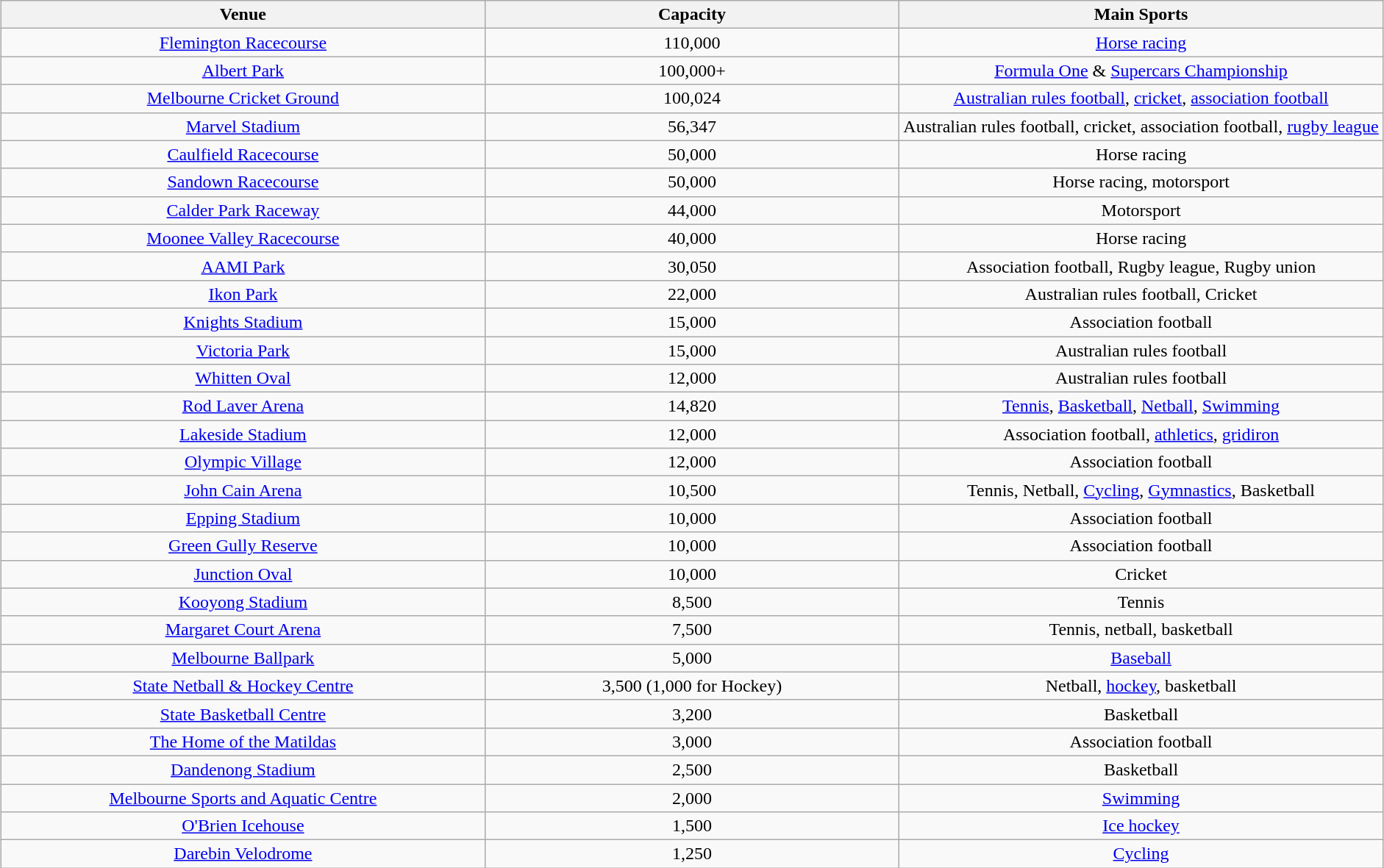<table class="wikitable"  style="width:auto; margin:auto;">
<tr>
<th>Venue</th>
<th>Capacity</th>
<th>Main Sports</th>
</tr>
<tr style="text-align:center;">
<td style="width:35%; "><a href='#'>Flemington Racecourse</a></td>
<td style="width:30%; ">110,000</td>
<td style="width:35%; "><a href='#'>Horse racing</a></td>
</tr>
<tr>
<td style="width:35%; text-align:center;"><a href='#'>Albert Park</a></td>
<td style="width:30%; text-align:center;">100,000+</td>
<td style="width:35%; text-align:center;"><a href='#'>Formula One</a> & <a href='#'>Supercars Championship</a></td>
</tr>
<tr style="text-align:center;">
<td style="width:35%; "><a href='#'>Melbourne Cricket Ground</a></td>
<td style="width:30%; ">100,024</td>
<td style="width:35%; "><a href='#'>Australian rules football</a>, <a href='#'>cricket</a>, <a href='#'>association football</a></td>
</tr>
<tr>
<td style="width:35%; text-align:center;"><a href='#'>Marvel Stadium</a></td>
<td style="width:30%; text-align:center;">56,347</td>
<td style="width:35%; text-align:center;">Australian rules football, cricket, association football, <a href='#'>rugby league</a></td>
</tr>
<tr style="text-align:center;">
<td style="width:35%; "><a href='#'>Caulfield Racecourse</a></td>
<td style="width:30%; ">50,000</td>
<td style="width:35%; ">Horse racing</td>
</tr>
<tr style="text-align:center;">
<td style="width:35%; "><a href='#'>Sandown Racecourse</a></td>
<td style="width:30%; text-align:center;">50,000</td>
<td style="width:35%; ">Horse racing, motorsport</td>
</tr>
<tr style="text-align:center;">
<td style="width:35%; "><a href='#'>Calder Park Raceway</a></td>
<td style="width:30%; text-align:center;">44,000</td>
<td style="width:35%; ">Motorsport</td>
</tr>
<tr>
<td style="width:35%; text-align:center;"><a href='#'>Moonee Valley Racecourse</a></td>
<td style="width:30%; text-align:center;">40,000</td>
<td style="width:35%; text-align:center;">Horse racing</td>
</tr>
<tr>
<td style="width:35%; text-align:center;"><a href='#'>AAMI Park</a></td>
<td style="width:30%; text-align:center;">30,050</td>
<td style="width:35%; text-align:center;">Association football, Rugby league, Rugby union</td>
</tr>
<tr>
<td style="width:35%; text-align:center;"><a href='#'>Ikon Park</a></td>
<td style="width:30%; text-align:center;">22,000</td>
<td style="width:35%; text-align:center;">Australian rules football, Cricket</td>
</tr>
<tr style="text-align:center;">
<td style="width:35%; "><a href='#'>Knights Stadium</a></td>
<td style="width:30%; ">15,000</td>
<td style="width:35%; ">Association football</td>
</tr>
<tr>
<td style="width:35%; text-align:center;"><a href='#'>Victoria Park</a></td>
<td style="width:30%; text-align:center;">15,000</td>
<td style="width:35%; text-align:center;">Australian rules football</td>
</tr>
<tr style="text-align:center;">
<td style="width:35%; "><a href='#'>Whitten Oval</a></td>
<td style="width:30%; ">12,000</td>
<td style="width:35%; ">Australian rules football</td>
</tr>
<tr>
<td style="width:35%; text-align:center;"><a href='#'>Rod Laver Arena</a></td>
<td style="width:30%; text-align:center; ">14,820</td>
<td style="width:35%; text-align:center; "><a href='#'>Tennis</a>, <a href='#'>Basketball</a>, <a href='#'>Netball</a>, <a href='#'>Swimming</a></td>
</tr>
<tr style="text-align:center;">
<td style="width:35%; "><a href='#'>Lakeside Stadium</a></td>
<td style="width:30%; ">12,000</td>
<td style="width:35%; ">Association football, <a href='#'>athletics</a>, <a href='#'>gridiron</a></td>
</tr>
<tr style="text-align:center;">
<td style="width:35%; "><a href='#'>Olympic Village</a></td>
<td style="width:30%; ">12,000</td>
<td style="width:35%; ">Association football</td>
</tr>
<tr style="text-align:center;">
<td style="width:35%; "><a href='#'>John Cain Arena</a></td>
<td style="width:30%; ">10,500</td>
<td style="width:35%; ">Tennis, Netball, <a href='#'>Cycling</a>, <a href='#'>Gymnastics</a>, Basketball</td>
</tr>
<tr style="text-align:center;">
<td style="width:35%; "><a href='#'>Epping Stadium</a></td>
<td style="width:30%; ">10,000</td>
<td style="width:35%; ">Association football</td>
</tr>
<tr style="text-align:center;">
<td style="width:35%; "><a href='#'>Green Gully Reserve</a></td>
<td style="width:30%; ">10,000</td>
<td style="width:35%; ">Association football</td>
</tr>
<tr>
<td style="width:35%; text-align:center;"><a href='#'>Junction Oval</a></td>
<td style="width:30%; text-align:center;">10,000</td>
<td style="width:35%; text-align:center;">Cricket</td>
</tr>
<tr style="text-align:center;">
<td style="width:35%; text-align:center;"><a href='#'>Kooyong Stadium</a></td>
<td style="width:30%; text-align:center;">8,500</td>
<td style="width:35%; text-align:center;">Tennis</td>
</tr>
<tr style="text-align:center;">
<td style="width:35%; text-align:center;"><a href='#'>Margaret Court Arena</a></td>
<td style="width:30%; text-align:center;">7,500</td>
<td style="width:35%; text-align:center;">Tennis, netball, basketball</td>
</tr>
<tr style="text-align:center;">
<td style="width:35%; text-align:center;"><a href='#'>Melbourne Ballpark</a></td>
<td style="width:30%; text-align:center;">5,000</td>
<td style="width:35%; text-align:center;"><a href='#'>Baseball</a></td>
</tr>
<tr style="text-align:center;">
<td style="width:35%; "><a href='#'>State Netball & Hockey Centre</a></td>
<td style="width:30%; ">3,500 (1,000 for Hockey)</td>
<td style="width:35%; ">Netball, <a href='#'>hockey</a>, basketball</td>
</tr>
<tr style="text-align:center;">
<td style="width:35%; text-align:center;"><a href='#'>State Basketball Centre</a></td>
<td style="width:30%; text-align:center;">3,200</td>
<td style="width:35%; text-align:center;">Basketball</td>
</tr>
<tr style="text-align:center;">
<td style="width:35%; text-align:center;"><a href='#'>The Home of the Matildas</a></td>
<td style="width:30%; text-align:center;">3,000</td>
<td style="width:35%; text-align:center;">Association football</td>
</tr>
<tr style="text-align:center;">
<td style="width:35%; text-align:center;"><a href='#'>Dandenong Stadium</a></td>
<td style="width:30%; text-align:center;">2,500</td>
<td style="width:35%; text-align:center;">Basketball</td>
</tr>
<tr style="text-align:center;">
<td style="width:35%; text-align:center;"><a href='#'>Melbourne Sports and Aquatic Centre</a></td>
<td style="width:30%; text-align:center;">2,000</td>
<td style="width:35%; text-align:center;"><a href='#'>Swimming</a></td>
</tr>
<tr style="text-align:center;">
<td style="width:35%; text-align:center;"><a href='#'>O'Brien Icehouse</a></td>
<td style="width:30%; text-align:center;">1,500</td>
<td style="width:35%; text-align:center;"><a href='#'>Ice hockey</a></td>
</tr>
<tr style="text-align:center;">
<td style="width:35%; text-align:center;"><a href='#'>Darebin Velodrome</a></td>
<td style="width:30%; text-align:center;">1,250</td>
<td style="width:35%; text-align:center;"><a href='#'>Cycling</a></td>
</tr>
</table>
